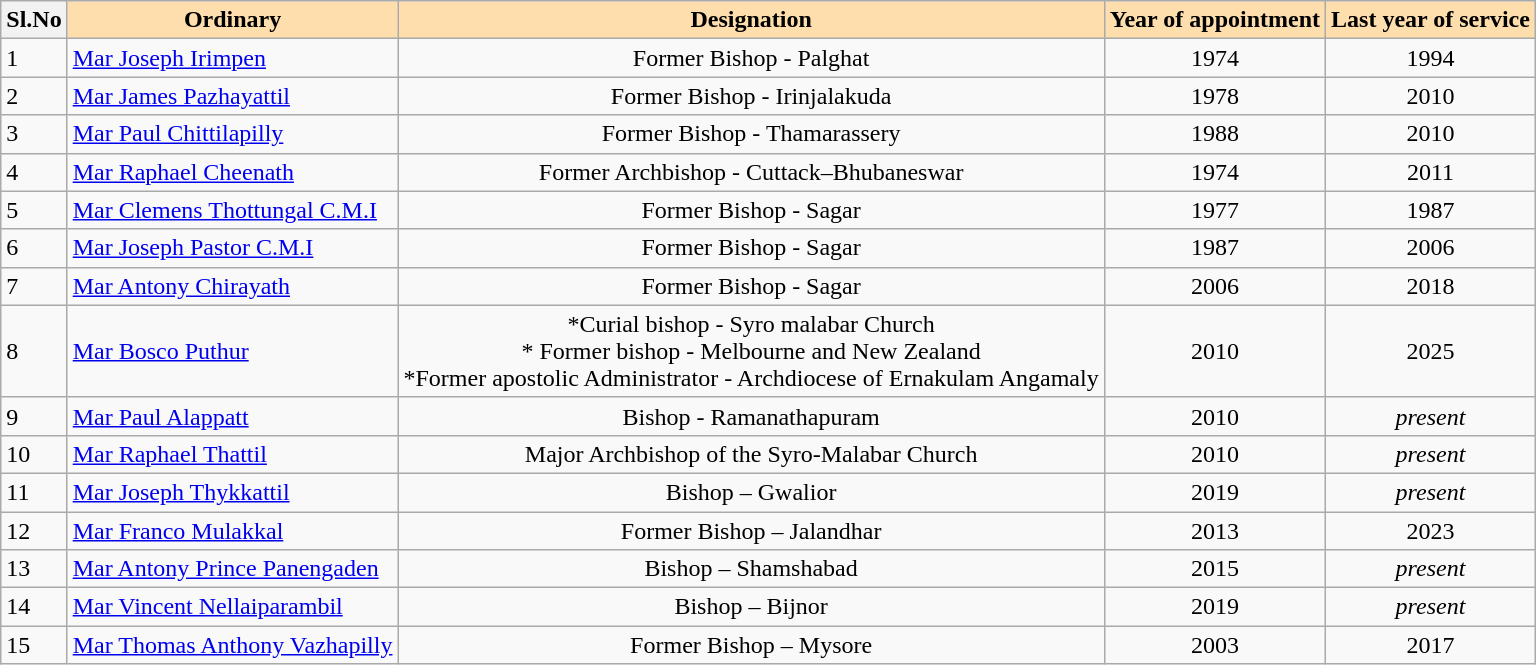<table class="wikitable">
<tr>
<th>Sl.No</th>
<th style="background: #ffdead;">Ordinary</th>
<th style="background: #ffdead;">Designation</th>
<th style="background: #ffdead;">Year of appointment</th>
<th style="background: #ffdead;">Last year of service</th>
</tr>
<tr>
<td>1</td>
<td><a href='#'>Mar Joseph Irimpen</a></td>
<td align="center">Former Bishop - Palghat</td>
<td align="center">1974</td>
<td align="center">1994</td>
</tr>
<tr>
<td>2</td>
<td><a href='#'>Mar James Pazhayattil</a></td>
<td align="center">Former Bishop -  Irinjalakuda</td>
<td align="center">1978</td>
<td align="center">2010</td>
</tr>
<tr>
<td>3</td>
<td><a href='#'>Mar Paul Chittilapilly</a></td>
<td align="center">Former Bishop - Thamarassery</td>
<td align="center">1988</td>
<td align="center">2010</td>
</tr>
<tr>
<td>4</td>
<td><a href='#'>Mar Raphael Cheenath</a></td>
<td align="center">Former Archbishop - Cuttack–Bhubaneswar</td>
<td align="center">1974</td>
<td align="center">2011</td>
</tr>
<tr>
<td>5</td>
<td><a href='#'>Mar Clemens Thottungal C.M.I</a></td>
<td align="center">Former Bishop - Sagar</td>
<td align="center">1977</td>
<td align="center">1987</td>
</tr>
<tr>
<td>6</td>
<td><a href='#'>Mar Joseph Pastor C.M.I</a></td>
<td align="center">Former Bishop - Sagar</td>
<td align="center">1987</td>
<td align="center">2006</td>
</tr>
<tr>
<td>7</td>
<td><a href='#'>Mar Antony Chirayath</a></td>
<td align="center">Former Bishop - Sagar</td>
<td align="center">2006</td>
<td align="center">2018</td>
</tr>
<tr>
<td>8</td>
<td><a href='#'>Mar Bosco Puthur</a></td>
<td align="center">*Curial bishop - Syro malabar Church<br>* Former bishop - Melbourne and New Zealand<br>*Former apostolic Administrator - Archdiocese of Ernakulam Angamaly</td>
<td align="center">2010</td>
<td align="center">2025</td>
</tr>
<tr>
<td>9</td>
<td><a href='#'>Mar Paul Alappatt</a></td>
<td align="center">Bishop - Ramanathapuram</td>
<td align="center">2010</td>
<td align="center"><em>present</em></td>
</tr>
<tr>
<td>10</td>
<td><a href='#'>Mar Raphael Thattil</a></td>
<td align="center">Major Archbishop of the Syro-Malabar Church</td>
<td align="center">2010</td>
<td align="center"><em>present</em></td>
</tr>
<tr>
<td>11</td>
<td><a href='#'>Mar Joseph Thykkattil</a></td>
<td align="center">Bishop – Gwalior</td>
<td align="center">2019</td>
<td align="center"><em>present</em></td>
</tr>
<tr>
<td>12</td>
<td><a href='#'>Mar Franco Mulakkal</a></td>
<td align="center">Former Bishop – Jalandhar</td>
<td align="center">2013</td>
<td align="center">2023</td>
</tr>
<tr>
<td>13</td>
<td><a href='#'>Mar Antony Prince Panengaden</a></td>
<td align="center">Bishop – Shamshabad</td>
<td align="center">2015</td>
<td align="center"><em>present</em></td>
</tr>
<tr>
<td>14</td>
<td><a href='#'>Mar Vincent Nellaiparambil</a></td>
<td align="center">Bishop – Bijnor</td>
<td align="center">2019</td>
<td align="center"><em>present</em></td>
</tr>
<tr>
<td>15</td>
<td><a href='#'>Mar Thomas Anthony Vazhapilly</a></td>
<td align="center">Former Bishop – Mysore</td>
<td align="center">2003</td>
<td align="center">2017</td>
</tr>
</table>
